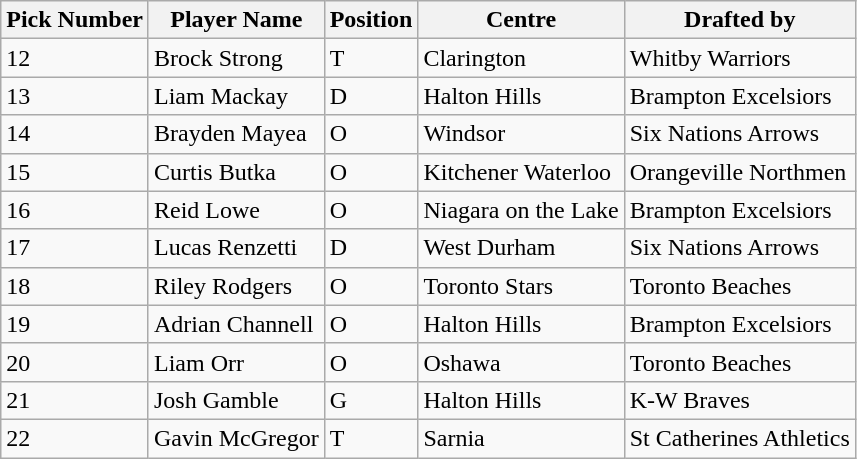<table class="wikitable">
<tr>
<th>Pick Number</th>
<th>Player Name</th>
<th>Position</th>
<th>Centre</th>
<th>Drafted by</th>
</tr>
<tr>
<td>12</td>
<td>Brock Strong</td>
<td>T</td>
<td>Clarington</td>
<td>Whitby Warriors</td>
</tr>
<tr>
<td>13</td>
<td>Liam Mackay</td>
<td>D</td>
<td>Halton Hills</td>
<td>Brampton Excelsiors</td>
</tr>
<tr>
<td>14</td>
<td>Brayden Mayea</td>
<td>O</td>
<td>Windsor</td>
<td>Six Nations Arrows</td>
</tr>
<tr>
<td>15</td>
<td>Curtis Butka</td>
<td>O</td>
<td>Kitchener Waterloo</td>
<td>Orangeville Northmen</td>
</tr>
<tr>
<td>16</td>
<td>Reid Lowe</td>
<td>O</td>
<td>Niagara on the Lake</td>
<td>Brampton Excelsiors</td>
</tr>
<tr>
<td>17</td>
<td>Lucas Renzetti</td>
<td>D</td>
<td>West Durham</td>
<td>Six Nations Arrows</td>
</tr>
<tr>
<td>18</td>
<td>Riley Rodgers</td>
<td>O</td>
<td>Toronto Stars</td>
<td>Toronto Beaches</td>
</tr>
<tr>
<td>19</td>
<td>Adrian Channell</td>
<td>O</td>
<td>Halton Hills</td>
<td>Brampton Excelsiors</td>
</tr>
<tr>
<td>20</td>
<td>Liam Orr</td>
<td>O</td>
<td>Oshawa</td>
<td>Toronto Beaches</td>
</tr>
<tr>
<td>21</td>
<td>Josh Gamble</td>
<td>G</td>
<td>Halton Hills</td>
<td>K-W Braves</td>
</tr>
<tr>
<td>22</td>
<td>Gavin McGregor</td>
<td>T</td>
<td>Sarnia</td>
<td>St Catherines Athletics</td>
</tr>
</table>
